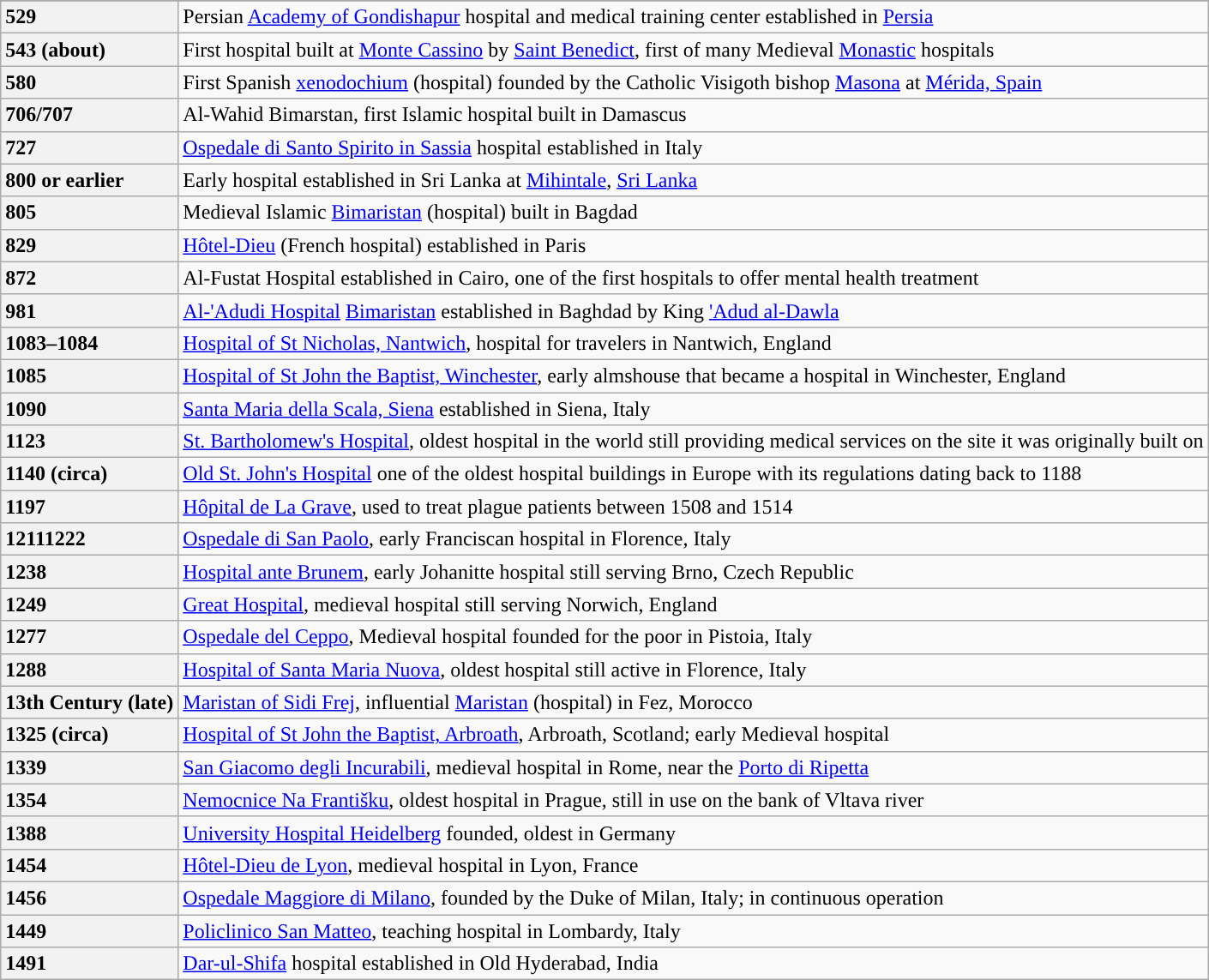<table class="wikitable sortable plainrowheaders" summary="Notable hospitals established between 500 and 1500 AD">
<tr>
</tr>
<tr>
<th scope="row" style="text-align: left">529</th>
<td>Persian <a href='#'>Academy of Gondishapur</a> hospital and medical training center established in <a href='#'>Persia</a></td>
</tr>
<tr>
<th scope="row" style="text-align: left">543 (about)</th>
<td>First hospital built at <a href='#'>Monte Cassino</a> by <a href='#'>Saint Benedict</a>, first of many Medieval <a href='#'>Monastic</a> hospitals</td>
</tr>
<tr>
<th scope="row" style="text-align: left">580</th>
<td>First Spanish <a href='#'>xenodochium</a> (hospital) founded by the Catholic Visigoth bishop <a href='#'>Masona</a> at <a href='#'>Mérida, Spain</a></td>
</tr>
<tr>
<th scope="row" style="text-align: left">706/707</th>
<td>Al-Wahid Bimarstan, first Islamic hospital built in Damascus</td>
</tr>
<tr>
<th scope="row" style="text-align: left">727</th>
<td><a href='#'>Ospedale di Santo Spirito in Sassia</a> hospital established in Italy</td>
</tr>
<tr>
<th scope="row" style="text-align: left">800 or earlier</th>
<td>Early hospital established in Sri Lanka at <a href='#'>Mihintale</a>, <a href='#'>Sri Lanka</a></td>
</tr>
<tr>
<th scope="row" style="text-align: left">805</th>
<td>Medieval Islamic <a href='#'>Bimaristan</a> (hospital) built in Bagdad</td>
</tr>
<tr>
<th scope="row" style="text-align: left">829</th>
<td><a href='#'>Hôtel-Dieu</a> (French hospital) established in  Paris</td>
</tr>
<tr>
<th scope="row" style="text-align: left">872</th>
<td>Al-Fustat Hospital established in Cairo, one of the first hospitals to offer mental health treatment</td>
</tr>
<tr>
<th scope="row" style="text-align: left">981</th>
<td><a href='#'>Al-'Adudi Hospital</a> <a href='#'>Bimaristan</a> established in Baghdad by King <a href='#'>'Adud al-Dawla</a></td>
</tr>
<tr>
<th scope="row" style="text-align: left">1083–1084</th>
<td><a href='#'>Hospital of St Nicholas, Nantwich</a>, hospital for travelers in  Nantwich, England</td>
</tr>
<tr>
<th scope="row" style="text-align: left">1085</th>
<td><a href='#'>Hospital of St John the Baptist, Winchester</a>, early almshouse that became a hospital in Winchester, England</td>
</tr>
<tr>
<th scope="row" style="text-align: left">1090</th>
<td><a href='#'>Santa Maria della Scala, Siena</a> established in Siena, Italy</td>
</tr>
<tr>
<th scope="row" style="text-align: left">1123</th>
<td><a href='#'>St. Bartholomew's Hospital</a>, oldest hospital in the world still providing medical services on the site it was originally built on</td>
</tr>
<tr>
<th scope="row" style="text-align: left">1140 (circa)</th>
<td><a href='#'>Old St. John's Hospital</a> one of the oldest hospital buildings in Europe with its regulations dating back to 1188</td>
</tr>
<tr>
<th scope="row" style="text-align: left">1197</th>
<td><a href='#'>Hôpital de La Grave</a>, used to treat plague patients between 1508 and 1514</td>
</tr>
<tr>
<th scope="row" style="text-align: left">12111222</th>
<td><a href='#'>Ospedale di San Paolo</a>, early Franciscan hospital in Florence, Italy</td>
</tr>
<tr>
<th scope="row" style="text-align: left">1238</th>
<td><a href='#'>Hospital ante Brunem</a>, early Johanitte hospital still serving Brno, Czech Republic</td>
</tr>
<tr>
<th scope="row" style="text-align: left">1249</th>
<td><a href='#'>Great Hospital</a>, medieval hospital still serving Norwich, England</td>
</tr>
<tr>
<th scope="row" style="text-align: left">1277</th>
<td><a href='#'>Ospedale del Ceppo</a>, Medieval hospital founded for the poor in Pistoia, Italy</td>
</tr>
<tr>
<th scope="row" style="text-align: left">1288</th>
<td><a href='#'>Hospital of Santa Maria Nuova</a>, oldest hospital still active in Florence, Italy</td>
</tr>
<tr>
<th scope="row" style="text-align: left">13th Century (late)</th>
<td><a href='#'>Maristan of Sidi Frej</a>, influential <a href='#'>Maristan</a> (hospital) in Fez, Morocco</td>
</tr>
<tr>
<th scope="row" style="text-align: left">1325 (circa)</th>
<td><a href='#'>Hospital of St John the Baptist, Arbroath</a>, Arbroath, Scotland; early Medieval hospital</td>
</tr>
<tr>
<th scope="row" style="text-align: left">1339</th>
<td><a href='#'>San Giacomo degli Incurabili</a>, medieval hospital in Rome, near the <a href='#'>Porto di Ripetta</a></td>
</tr>
<tr>
<th scope="row" style="text-align: left">1354</th>
<td><a href='#'>Nemocnice Na Františku</a>, oldest hospital in Prague, still in use on the bank of Vltava river</td>
</tr>
<tr>
<th scope="row" style="text-align: left">1388</th>
<td><a href='#'>University Hospital Heidelberg</a> founded, oldest in Germany</td>
</tr>
<tr>
<th scope="row" style="text-align: left">1454</th>
<td><a href='#'>Hôtel-Dieu de Lyon</a>, medieval hospital in Lyon, France</td>
</tr>
<tr>
<th scope="row" style="text-align: left">1456</th>
<td><a href='#'>Ospedale Maggiore di Milano</a>, founded by the Duke of Milan, Italy; in continuous operation</td>
</tr>
<tr>
<th scope="row" style="text-align: left">1449</th>
<td><a href='#'>Policlinico San Matteo</a>, teaching hospital in Lombardy, Italy</td>
</tr>
<tr>
<th scope="row" style="text-align: left">1491</th>
<td><a href='#'>Dar-ul-Shifa</a> hospital established in Old Hyderabad, India</td>
</tr>
</table>
